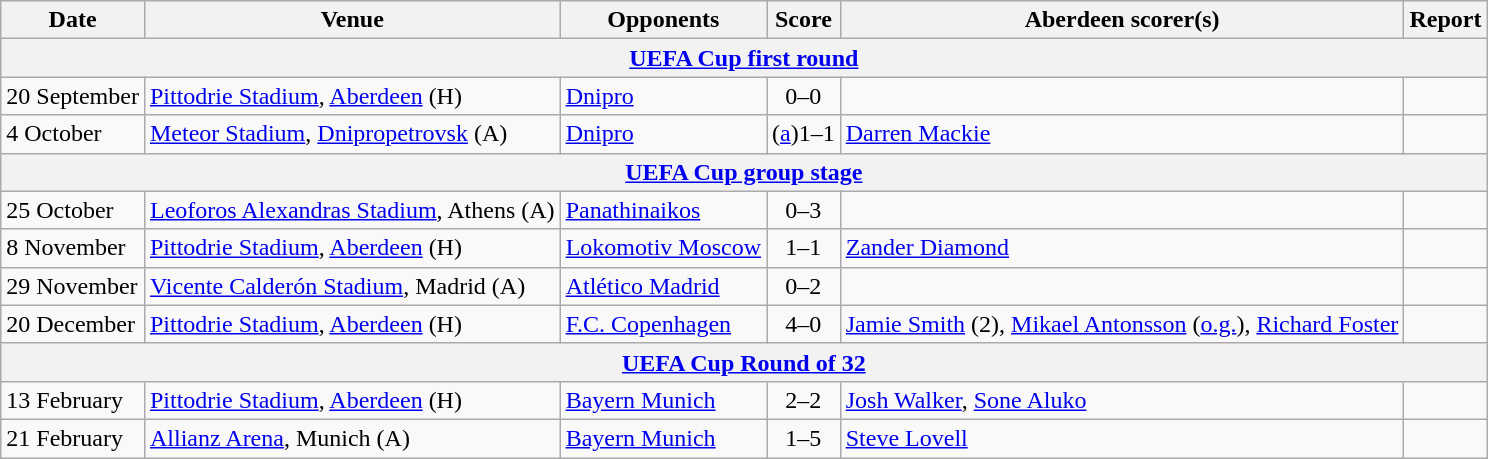<table class="wikitable">
<tr>
<th>Date</th>
<th>Venue</th>
<th>Opponents</th>
<th>Score</th>
<th>Aberdeen scorer(s)</th>
<th>Report</th>
</tr>
<tr>
<th colspan=7><a href='#'>UEFA Cup first round</a></th>
</tr>
<tr>
<td>20 September</td>
<td><a href='#'>Pittodrie Stadium</a>, <a href='#'>Aberdeen</a> (H)</td>
<td> <a href='#'>Dnipro</a></td>
<td align=center>0–0</td>
<td></td>
<td></td>
</tr>
<tr>
<td>4 October</td>
<td><a href='#'>Meteor Stadium</a>, <a href='#'>Dnipropetrovsk</a> (A)</td>
<td> <a href='#'>Dnipro</a></td>
<td align=center>(<a href='#'>a</a>)1–1</td>
<td><a href='#'>Darren Mackie</a></td>
<td></td>
</tr>
<tr>
<th colspan=7><a href='#'>UEFA Cup group stage</a></th>
</tr>
<tr>
<td>25 October</td>
<td><a href='#'>Leoforos Alexandras Stadium</a>, Athens (A)</td>
<td> <a href='#'>Panathinaikos</a></td>
<td align=center>0–3</td>
<td></td>
<td></td>
</tr>
<tr>
<td>8 November</td>
<td><a href='#'>Pittodrie Stadium</a>, <a href='#'>Aberdeen</a> (H)</td>
<td> <a href='#'>Lokomotiv Moscow</a></td>
<td align=center>1–1</td>
<td><a href='#'>Zander Diamond</a></td>
<td></td>
</tr>
<tr>
<td>29 November</td>
<td><a href='#'>Vicente Calderón Stadium</a>, Madrid (A)</td>
<td> <a href='#'>Atlético Madrid</a></td>
<td align=center>0–2</td>
<td></td>
<td></td>
</tr>
<tr>
<td>20 December</td>
<td><a href='#'>Pittodrie Stadium</a>, <a href='#'>Aberdeen</a> (H)</td>
<td> <a href='#'>F.C. Copenhagen</a></td>
<td align=center>4–0</td>
<td><a href='#'>Jamie Smith</a> (2), <a href='#'>Mikael Antonsson</a> (<a href='#'>o.g.</a>), <a href='#'>Richard Foster</a></td>
<td></td>
</tr>
<tr>
<th colspan=7><a href='#'>UEFA Cup Round of 32</a></th>
</tr>
<tr>
<td>13 February</td>
<td><a href='#'>Pittodrie Stadium</a>, <a href='#'>Aberdeen</a> (H)</td>
<td> <a href='#'>Bayern Munich</a></td>
<td align=center>2–2</td>
<td><a href='#'>Josh Walker</a>, <a href='#'>Sone Aluko</a></td>
<td></td>
</tr>
<tr>
<td>21 February</td>
<td><a href='#'>Allianz Arena</a>, Munich (A)</td>
<td> <a href='#'>Bayern Munich</a></td>
<td align=center>1–5</td>
<td><a href='#'>Steve Lovell</a></td>
<td></td>
</tr>
</table>
